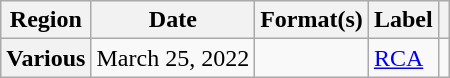<table class="wikitable plainrowheaders">
<tr>
<th scope="col">Region</th>
<th scope="col">Date</th>
<th scope="col">Format(s)</th>
<th scope="col">Label</th>
<th scope="col"></th>
</tr>
<tr>
<th scope="row">Various</th>
<td>March 25, 2022</td>
<td></td>
<td><a href='#'>RCA</a></td>
<td align="center"></td>
</tr>
</table>
